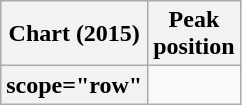<table class="wikitable plainrowheaders sortable">
<tr>
<th scope="col">Chart (2015)</th>
<th scope="col">Peak<br>position</th>
</tr>
<tr>
<th>scope="row" </th>
</tr>
</table>
